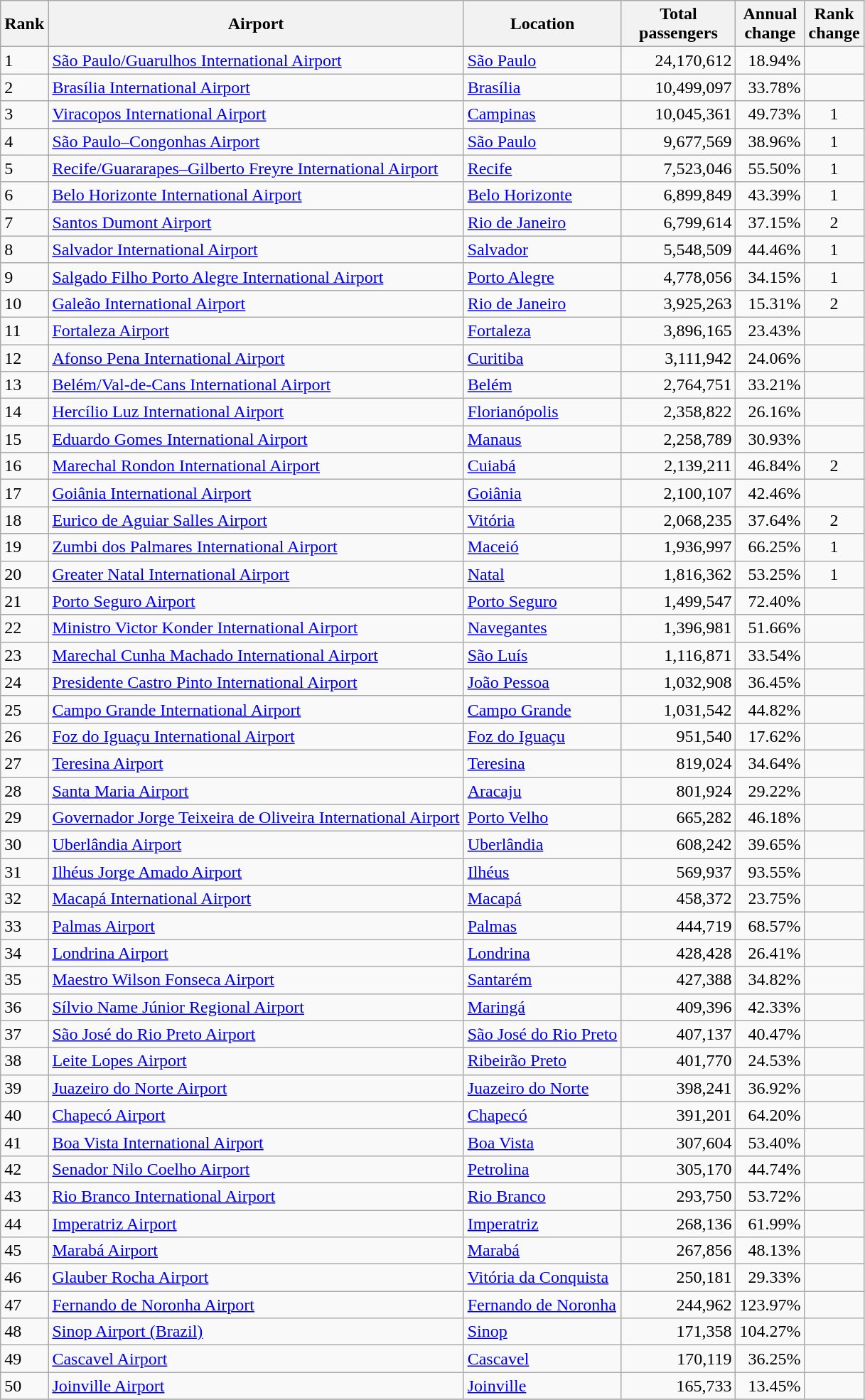<table class="wikitable">
<tr>
<th>Rank</th>
<th>Airport</th>
<th>Location</th>
<th style="width:100px">Total<br>passengers</th>
<th>Annual<br>change</th>
<th>Rank<br>change</th>
</tr>
<tr>
<td>1</td>
<td><a href='#'>São Paulo/Guarulhos International Airport</a></td>
<td><a href='#'>São Paulo</a></td>
<td align="right">24,170,612</td>
<td style="text-align:right;">18.94%</td>
<td style="text-align:center;"></td>
</tr>
<tr>
<td>2</td>
<td><a href='#'>Brasília International Airport</a></td>
<td><a href='#'>Brasília</a></td>
<td align="right">10,499,097</td>
<td style="text-align:right;">33.78%</td>
<td style="text-align:center;"></td>
</tr>
<tr>
<td>3</td>
<td><a href='#'>Viracopos International Airport</a></td>
<td><a href='#'>Campinas</a></td>
<td align="right">10,045,361</td>
<td style="text-align:right;">49.73%</td>
<td style="text-align:center;">1</td>
</tr>
<tr>
<td>4</td>
<td><a href='#'>São Paulo–Congonhas Airport</a></td>
<td><a href='#'>São Paulo</a></td>
<td align="right">9,677,569</td>
<td style="text-align:right;">38.96%</td>
<td style="text-align:center;">1</td>
</tr>
<tr>
<td>5</td>
<td><a href='#'>Recife/Guararapes–Gilberto Freyre International Airport</a></td>
<td><a href='#'>Recife</a></td>
<td align="right">7,523,046</td>
<td style="text-align:right;">55.50%</td>
<td style="text-align:center;">1</td>
</tr>
<tr>
<td>6</td>
<td><a href='#'>Belo Horizonte International Airport</a></td>
<td><a href='#'>Belo Horizonte</a></td>
<td align="right">6,899,849</td>
<td style="text-align:right;">43.39%</td>
<td style="text-align:center;">1</td>
</tr>
<tr>
<td>7</td>
<td><a href='#'>Santos Dumont Airport</a></td>
<td><a href='#'>Rio de Janeiro</a></td>
<td align="right">6,799,614</td>
<td style="text-align:right;">37.15%</td>
<td style="text-align:center;">2</td>
</tr>
<tr>
<td>8</td>
<td><a href='#'>Salvador International Airport</a></td>
<td><a href='#'>Salvador</a></td>
<td align="right">5,548,509</td>
<td align="right">44.46%</td>
<td style="text-align:center;">1</td>
</tr>
<tr>
<td>9</td>
<td><a href='#'>Salgado Filho Porto Alegre International Airport</a></td>
<td><a href='#'>Porto Alegre</a></td>
<td align="right">4,778,056</td>
<td style="text-align:right;">34.15%</td>
<td style="text-align:center;">1</td>
</tr>
<tr>
<td>10</td>
<td><a href='#'>Galeão International Airport</a></td>
<td><a href='#'>Rio de Janeiro</a></td>
<td align="right">3,925,263</td>
<td style="text-align:right;">15.31%</td>
<td style="text-align:center;">2</td>
</tr>
<tr>
<td>11</td>
<td><a href='#'>Fortaleza Airport</a></td>
<td><a href='#'>Fortaleza</a></td>
<td align="right">3,896,165</td>
<td style="text-align:right;">23.43%</td>
<td style="text-align:center;"></td>
</tr>
<tr>
<td>12</td>
<td><a href='#'>Afonso Pena International Airport</a></td>
<td><a href='#'>Curitiba</a></td>
<td align="right">3,111,942</td>
<td style="text-align:right;">24.06%</td>
<td style="text-align:center;"></td>
</tr>
<tr>
<td>13</td>
<td><a href='#'>Belém/Val-de-Cans International Airport</a></td>
<td><a href='#'>Belém</a></td>
<td align="right">2,764,751</td>
<td style="text-align:right;">33.21%</td>
<td style="text-align:center;"></td>
</tr>
<tr>
<td>14</td>
<td><a href='#'>Hercílio Luz International Airport</a></td>
<td><a href='#'>Florianópolis</a></td>
<td align="right">2,358,822</td>
<td style="text-align:right;">26.16%</td>
<td style="text-align:center;"></td>
</tr>
<tr>
<td>15</td>
<td><a href='#'>Eduardo Gomes International Airport</a></td>
<td><a href='#'>Manaus</a></td>
<td align="right">2,258,789</td>
<td style="text-align:right;">30.93%</td>
<td style="text-align:center;"></td>
</tr>
<tr>
<td>16</td>
<td><a href='#'>Marechal Rondon International Airport</a></td>
<td><a href='#'>Cuiabá</a></td>
<td align="right">2,139,211</td>
<td style="text-align:right;">46.84%</td>
<td style="text-align:center;">2</td>
</tr>
<tr>
<td>17</td>
<td><a href='#'>Goiânia International Airport</a></td>
<td><a href='#'>Goiânia</a></td>
<td align="right">2,100,107</td>
<td style="text-align:right;">42.46%</td>
<td style="text-align:center;"></td>
</tr>
<tr>
<td>18</td>
<td><a href='#'>Eurico de Aguiar Salles Airport</a></td>
<td><a href='#'>Vitória</a></td>
<td align="right">2,068,235</td>
<td align="right">37.64%</td>
<td style="text-align:center;">2</td>
</tr>
<tr>
<td>19</td>
<td><a href='#'>Zumbi dos Palmares International Airport</a></td>
<td><a href='#'>Maceió</a></td>
<td align="right">1,936,997</td>
<td style="text-align:right;">66.25%</td>
<td style="text-align:center;">1</td>
</tr>
<tr>
<td>20</td>
<td><a href='#'>Greater Natal International Airport</a></td>
<td><a href='#'>Natal</a></td>
<td align="right">1,816,362</td>
<td style="text-align:right;">53.25%</td>
<td style="text-align:center;">1</td>
</tr>
<tr>
<td>21</td>
<td><a href='#'>Porto Seguro Airport</a></td>
<td><a href='#'>Porto Seguro</a></td>
<td align="right">1,499,547</td>
<td align="right">72.40%</td>
<td style="text-align:center;"></td>
</tr>
<tr>
<td>22</td>
<td><a href='#'>Ministro Victor Konder International Airport</a></td>
<td><a href='#'>Navegantes</a></td>
<td align="right">1,396,981</td>
<td align="right">51.66%</td>
<td style="text-align:center;"></td>
</tr>
<tr>
<td>23</td>
<td><a href='#'>Marechal Cunha Machado International Airport</a></td>
<td><a href='#'>São Luís</a></td>
<td align="right">1,116,871</td>
<td align="right">33.54%</td>
<td style="text-align:center;"></td>
</tr>
<tr>
<td>24</td>
<td><a href='#'>Presidente Castro Pinto International Airport</a></td>
<td><a href='#'>João Pessoa</a></td>
<td align="right">1,032,908</td>
<td align="right">36.45%</td>
<td style="text-align:center;"></td>
</tr>
<tr>
<td>25</td>
<td><a href='#'>Campo Grande International Airport</a></td>
<td><a href='#'>Campo Grande</a></td>
<td align="right">1,031,542</td>
<td align="right">44.82%</td>
<td style="text-align:center;"></td>
</tr>
<tr>
<td>26</td>
<td><a href='#'>Foz do Iguaçu International Airport</a></td>
<td><a href='#'>Foz do Iguaçu</a></td>
<td align="right">951,540</td>
<td align="right">17.62%</td>
<td style="text-align:center;"></td>
</tr>
<tr>
<td>27</td>
<td><a href='#'>Teresina Airport</a></td>
<td><a href='#'>Teresina</a></td>
<td align="right">819,024</td>
<td align="right">34.64%</td>
<td style="text-align:center;"></td>
</tr>
<tr>
<td>28</td>
<td><a href='#'>Santa Maria Airport</a></td>
<td><a href='#'>Aracaju</a></td>
<td align="right">801,924</td>
<td align="right">29.22%</td>
<td style="text-align:center;"></td>
</tr>
<tr>
<td>29</td>
<td><a href='#'>Governador Jorge Teixeira de Oliveira International Airport</a></td>
<td><a href='#'>Porto Velho</a></td>
<td align="right">665,282</td>
<td align="right">46.18%</td>
<td style="text-align:center;"></td>
</tr>
<tr>
<td>30</td>
<td><a href='#'>Uberlândia Airport</a></td>
<td><a href='#'>Uberlândia</a></td>
<td align="right">608,242</td>
<td align="right">39.65%</td>
<td style="text-align:center;"></td>
</tr>
<tr>
<td>31</td>
<td><a href='#'>Ilhéus Jorge Amado Airport</a></td>
<td><a href='#'>Ilhéus</a></td>
<td align="right">569,937</td>
<td align="right">93.55%</td>
<td style="text-align:center;"></td>
</tr>
<tr>
<td>32</td>
<td><a href='#'>Macapá International Airport</a></td>
<td><a href='#'>Macapá</a></td>
<td align="right">458,372</td>
<td align="right">23.75%</td>
<td style="text-align:center;"></td>
</tr>
<tr>
<td>33</td>
<td><a href='#'>Palmas Airport</a></td>
<td><a href='#'>Palmas</a></td>
<td align="right">444,719</td>
<td align="right">68.57%</td>
<td style="text-align:center;"></td>
</tr>
<tr>
<td>34</td>
<td><a href='#'>Londrina Airport</a></td>
<td><a href='#'>Londrina</a></td>
<td align="right">428,428</td>
<td align="right">26.41%</td>
<td style="text-align:center;"></td>
</tr>
<tr>
<td>35</td>
<td><a href='#'>Maestro Wilson Fonseca Airport</a></td>
<td><a href='#'>Santarém</a></td>
<td align="right">427,388</td>
<td align="right">34.82%</td>
<td style="text-align:center;"></td>
</tr>
<tr>
<td>36</td>
<td><a href='#'>Sílvio Name Júnior Regional Airport</a></td>
<td><a href='#'>Maringá</a></td>
<td align="right">409,396</td>
<td align="right">42.33%</td>
<td style="text-align:center;"></td>
</tr>
<tr>
<td>37</td>
<td><a href='#'>São José do Rio Preto Airport</a></td>
<td><a href='#'>São José do Rio Preto</a></td>
<td align="right">407,137</td>
<td align="right">40.47%</td>
<td style="text-align:center;"></td>
</tr>
<tr>
<td>38</td>
<td><a href='#'>Leite Lopes Airport</a></td>
<td><a href='#'>Ribeirão Preto</a></td>
<td align="right">401,770</td>
<td align="right">24.53%</td>
<td style="text-align:center;"></td>
</tr>
<tr>
<td>39</td>
<td><a href='#'>Juazeiro do Norte Airport</a></td>
<td><a href='#'>Juazeiro do Norte</a></td>
<td align="right">398,241</td>
<td align="right">36.92%</td>
<td style="text-align:center;"></td>
</tr>
<tr>
<td>40</td>
<td><a href='#'>Chapecó Airport</a></td>
<td><a href='#'>Chapecó</a></td>
<td align="right">391,201</td>
<td align="right">64.20%</td>
<td style="text-align:center;"></td>
</tr>
<tr>
<td>41</td>
<td><a href='#'>Boa Vista International Airport</a></td>
<td><a href='#'>Boa Vista</a></td>
<td align="right">307,604</td>
<td align="right">53.40%</td>
<td style="text-align:center;"></td>
</tr>
<tr>
<td>42</td>
<td><a href='#'>Senador Nilo Coelho Airport</a></td>
<td><a href='#'>Petrolina</a></td>
<td align="right">305,170</td>
<td align="right">44.74%</td>
<td style="text-align:center;"></td>
</tr>
<tr>
<td>43</td>
<td><a href='#'>Rio Branco International Airport</a></td>
<td><a href='#'>Rio Branco</a></td>
<td align="right">293,750</td>
<td align="right">53.72%</td>
<td style="text-align:center;"></td>
</tr>
<tr>
<td>44</td>
<td><a href='#'>Imperatriz Airport</a></td>
<td><a href='#'>Imperatriz</a></td>
<td align="right">268,136</td>
<td align="right">61.99%</td>
<td style="text-align:center;"></td>
</tr>
<tr>
<td>45</td>
<td><a href='#'>Marabá Airport</a></td>
<td><a href='#'>Marabá</a></td>
<td align="right">267,856</td>
<td align="right">48.13%</td>
<td style="text-align:center;"></td>
</tr>
<tr>
<td>46</td>
<td><a href='#'>Glauber Rocha Airport</a></td>
<td><a href='#'>Vitória da Conquista</a></td>
<td align="right">250,181</td>
<td align="right">29.33%</td>
<td style="text-align:center;"></td>
</tr>
<tr>
<td>47</td>
<td><a href='#'>Fernando de Noronha Airport</a></td>
<td><a href='#'>Fernando de Noronha</a></td>
<td align="right">244,962</td>
<td align="right">123.97%</td>
<td style="text-align:center;"></td>
</tr>
<tr>
<td>48</td>
<td><a href='#'>Sinop Airport (Brazil)</a></td>
<td><a href='#'>Sinop</a></td>
<td align="right">171,358</td>
<td align="right">104.27%</td>
<td style="text-align:center;"></td>
</tr>
<tr>
<td>49</td>
<td><a href='#'>Cascavel Airport</a></td>
<td><a href='#'>Cascavel</a></td>
<td align="right">170,119</td>
<td align="right">36.25%</td>
<td style="text-align:center;"></td>
</tr>
<tr>
<td>50</td>
<td><a href='#'>Joinville Airport</a></td>
<td><a href='#'>Joinville</a></td>
<td align="right">165,733</td>
<td align="right">13.45%</td>
<td style="text-align:center;"></td>
</tr>
<tr>
</tr>
</table>
